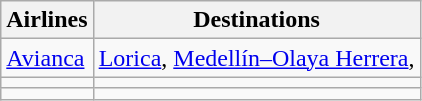<table class="wikitable">
<tr>
<th>Airlines</th>
<th>Destinations</th>
</tr>
<tr>
<td><a href='#'>Avianca</a></td>
<td><a href='#'>Lorica</a>, <a href='#'>Medellín–Olaya Herrera</a>,</td>
</tr>
<tr>
<td></td>
<td></td>
</tr>
<tr>
<td></td>
<td></td>
</tr>
</table>
